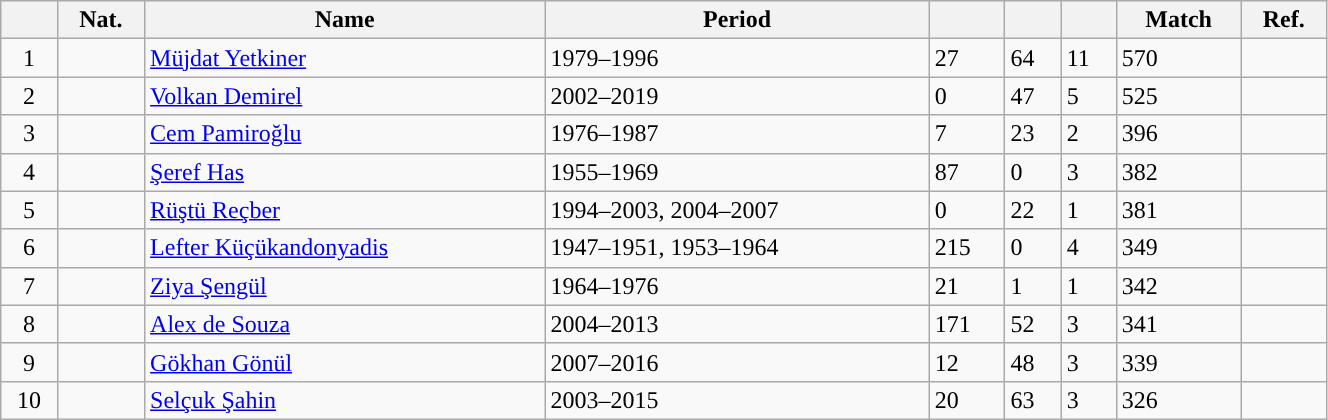<table class="wikitable sortable" style="text-align:left; width:70%;">
<tr>
<th></th>
<th>Nat.</th>
<th>Name</th>
<th>Period</th>
<th></th>
<th></th>
<th></th>
<th>Match</th>
<th>Ref.</th>
</tr>
<tr bgcolor=>
<td style="text-align:center">1</td>
<td style="text-align:center"></td>
<td><a href='#'>Müjdat Yetkiner</a></td>
<td>1979–1996</td>
<td>27</td>
<td>64</td>
<td>11</td>
<td>570</td>
<td></td>
</tr>
<tr bgcolor=>
<td style="text-align:center">2</td>
<td style="text-align:center"></td>
<td><a href='#'>Volkan Demirel</a></td>
<td>2002–2019</td>
<td>0</td>
<td>47</td>
<td>5</td>
<td>525</td>
<td></td>
</tr>
<tr bgcolor=>
<td style="text-align:center">3</td>
<td style="text-align:center"></td>
<td><a href='#'>Cem Pamiroğlu</a></td>
<td>1976–1987</td>
<td>7</td>
<td>23</td>
<td>2</td>
<td>396</td>
<td></td>
</tr>
<tr bgcolor=>
<td style="text-align:center">4</td>
<td style="text-align:center"></td>
<td><a href='#'>Şeref Has</a></td>
<td>1955–1969</td>
<td>87</td>
<td>0</td>
<td>3</td>
<td>382</td>
<td></td>
</tr>
<tr bgcolor=>
<td style="text-align:center">5</td>
<td style="text-align:center"></td>
<td><a href='#'>Rüştü Reçber</a></td>
<td>1994–2003, 2004–2007</td>
<td>0</td>
<td>22</td>
<td>1</td>
<td>381</td>
<td></td>
</tr>
<tr bgcolor=>
<td style="text-align:center">6</td>
<td style="text-align:center"></td>
<td><a href='#'>Lefter Küçükandonyadis</a></td>
<td>1947–1951, 1953–1964</td>
<td>215</td>
<td>0</td>
<td>4</td>
<td>349</td>
<td></td>
</tr>
<tr bgcolor=>
<td style="text-align:center">7</td>
<td style="text-align:center"></td>
<td><a href='#'>Ziya Şengül</a></td>
<td>1964–1976</td>
<td>21</td>
<td>1</td>
<td>1</td>
<td>342</td>
<td></td>
</tr>
<tr bgcolor=>
<td style="text-align:center">8</td>
<td style="text-align:center"></td>
<td><a href='#'>Alex de Souza</a></td>
<td>2004–2013</td>
<td>171</td>
<td>52</td>
<td>3</td>
<td>341</td>
<td></td>
</tr>
<tr bgcolor=>
<td style="text-align:center">9</td>
<td style="text-align:center"></td>
<td><a href='#'>Gökhan Gönül</a></td>
<td>2007–2016</td>
<td>12</td>
<td>48</td>
<td>3</td>
<td>339</td>
<td></td>
</tr>
<tr bgcolor=>
<td style="text-align:center">10</td>
<td style="text-align:center"></td>
<td><a href='#'>Selçuk Şahin</a></td>
<td>2003–2015</td>
<td>20</td>
<td>63</td>
<td>3</td>
<td>326</td>
<td></td>
</tr>
</table>
